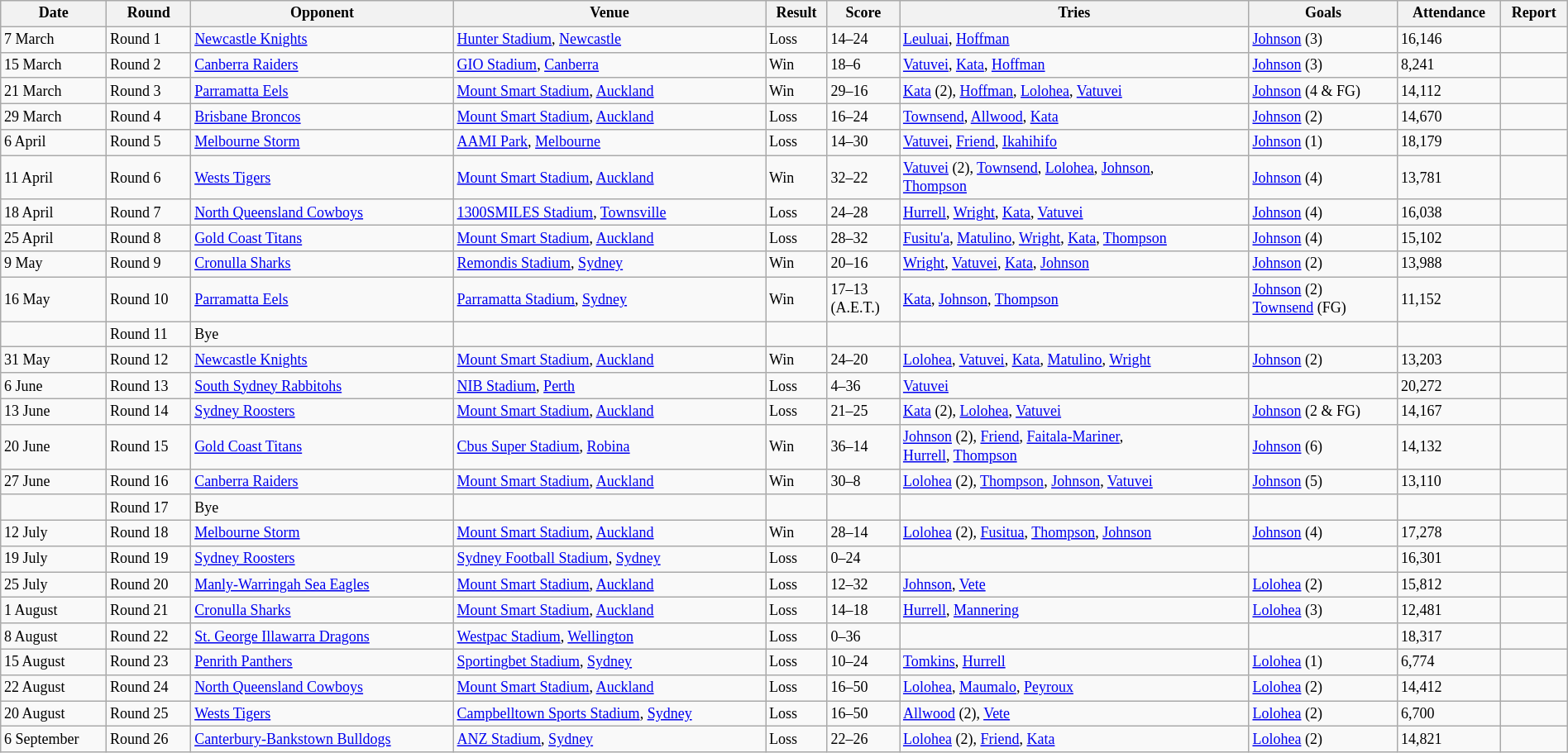<table class="wikitable"  style="font-size:75%; width:100%;">
<tr>
<th>Date</th>
<th>Round</th>
<th>Opponent</th>
<th>Venue</th>
<th>Result</th>
<th>Score</th>
<th>Tries</th>
<th>Goals</th>
<th>Attendance</th>
<th>Report</th>
</tr>
<tr>
<td>7 March</td>
<td>Round 1</td>
<td><a href='#'>Newcastle Knights</a></td>
<td><a href='#'>Hunter Stadium</a>, <a href='#'>Newcastle</a></td>
<td>Loss</td>
<td>14–24</td>
<td><a href='#'>Leuluai</a>, <a href='#'>Hoffman</a></td>
<td><a href='#'>Johnson</a> (3)</td>
<td>16,146</td>
<td></td>
</tr>
<tr>
<td>15 March</td>
<td>Round 2</td>
<td><a href='#'>Canberra Raiders</a></td>
<td><a href='#'>GIO Stadium</a>, <a href='#'>Canberra</a></td>
<td>Win</td>
<td>18–6</td>
<td><a href='#'>Vatuvei</a>, <a href='#'>Kata</a>, <a href='#'>Hoffman</a></td>
<td><a href='#'>Johnson</a> (3)</td>
<td>8,241</td>
<td></td>
</tr>
<tr>
<td>21 March</td>
<td>Round 3</td>
<td><a href='#'>Parramatta Eels</a></td>
<td><a href='#'>Mount Smart Stadium</a>, <a href='#'>Auckland</a></td>
<td>Win</td>
<td>29–16</td>
<td><a href='#'>Kata</a> (2), <a href='#'>Hoffman</a>, <a href='#'>Lolohea</a>, <a href='#'>Vatuvei</a></td>
<td><a href='#'>Johnson</a> (4 & FG)</td>
<td>14,112</td>
<td></td>
</tr>
<tr>
<td>29 March</td>
<td>Round 4</td>
<td><a href='#'>Brisbane Broncos</a></td>
<td><a href='#'>Mount Smart Stadium</a>, <a href='#'>Auckland</a></td>
<td>Loss</td>
<td>16–24</td>
<td><a href='#'>Townsend</a>, <a href='#'>Allwood</a>, <a href='#'>Kata</a></td>
<td><a href='#'>Johnson</a> (2)</td>
<td>14,670</td>
<td></td>
</tr>
<tr>
<td>6 April</td>
<td>Round 5</td>
<td><a href='#'>Melbourne Storm</a></td>
<td><a href='#'>AAMI Park</a>, <a href='#'>Melbourne</a></td>
<td>Loss</td>
<td>14–30</td>
<td><a href='#'>Vatuvei</a>, <a href='#'>Friend</a>, <a href='#'>Ikahihifo</a></td>
<td><a href='#'>Johnson</a> (1)</td>
<td>18,179</td>
<td></td>
</tr>
<tr>
<td>11 April</td>
<td>Round 6</td>
<td><a href='#'>Wests Tigers</a></td>
<td><a href='#'>Mount Smart Stadium</a>, <a href='#'>Auckland</a></td>
<td>Win</td>
<td>32–22</td>
<td><a href='#'>Vatuvei</a> (2), <a href='#'>Townsend</a>, <a href='#'>Lolohea</a>, <a href='#'>Johnson</a>,<br> <a href='#'>Thompson</a></td>
<td><a href='#'>Johnson</a> (4)</td>
<td>13,781</td>
<td></td>
</tr>
<tr>
<td>18 April</td>
<td>Round 7</td>
<td><a href='#'>North Queensland Cowboys</a></td>
<td><a href='#'>1300SMILES Stadium</a>, <a href='#'>Townsville</a></td>
<td>Loss</td>
<td>24–28</td>
<td><a href='#'>Hurrell</a>, <a href='#'>Wright</a>, <a href='#'>Kata</a>, <a href='#'>Vatuvei</a></td>
<td><a href='#'>Johnson</a> (4)</td>
<td>16,038</td>
<td></td>
</tr>
<tr>
<td>25 April</td>
<td>Round 8</td>
<td><a href='#'>Gold Coast Titans</a></td>
<td><a href='#'>Mount Smart Stadium</a>, <a href='#'>Auckland</a></td>
<td>Loss</td>
<td>28–32</td>
<td><a href='#'>Fusitu'a</a>, <a href='#'>Matulino</a>, <a href='#'>Wright</a>, <a href='#'>Kata</a>, <a href='#'>Thompson</a></td>
<td><a href='#'>Johnson</a> (4)</td>
<td>15,102</td>
<td></td>
</tr>
<tr>
<td>9 May</td>
<td>Round 9</td>
<td><a href='#'>Cronulla Sharks</a></td>
<td><a href='#'>Remondis Stadium</a>, <a href='#'>Sydney</a></td>
<td>Win</td>
<td>20–16</td>
<td><a href='#'>Wright</a>, <a href='#'>Vatuvei</a>, <a href='#'>Kata</a>, <a href='#'>Johnson</a></td>
<td><a href='#'>Johnson</a> (2)</td>
<td>13,988</td>
<td></td>
</tr>
<tr>
<td>16 May</td>
<td>Round 10</td>
<td><a href='#'>Parramatta Eels</a></td>
<td><a href='#'>Parramatta Stadium</a>, <a href='#'>Sydney</a></td>
<td>Win</td>
<td>17–13<br>(A.E.T.)</td>
<td><a href='#'>Kata</a>, <a href='#'>Johnson</a>, <a href='#'>Thompson</a></td>
<td><a href='#'>Johnson</a> (2)<br><a href='#'>Townsend</a> (FG)</td>
<td>11,152</td>
<td></td>
</tr>
<tr>
<td></td>
<td>Round 11</td>
<td>Bye</td>
<td></td>
<td></td>
<td></td>
<td></td>
<td></td>
<td></td>
<td></td>
</tr>
<tr>
<td>31 May</td>
<td>Round 12</td>
<td><a href='#'>Newcastle Knights</a></td>
<td><a href='#'>Mount Smart Stadium</a>, <a href='#'>Auckland</a></td>
<td>Win</td>
<td>24–20</td>
<td><a href='#'>Lolohea</a>, <a href='#'>Vatuvei</a>, <a href='#'>Kata</a>, <a href='#'>Matulino</a>, <a href='#'>Wright</a></td>
<td><a href='#'>Johnson</a> (2)</td>
<td>13,203</td>
<td></td>
</tr>
<tr>
<td>6 June</td>
<td>Round 13</td>
<td><a href='#'>South Sydney Rabbitohs</a></td>
<td><a href='#'>NIB Stadium</a>, <a href='#'>Perth</a></td>
<td>Loss</td>
<td>4–36</td>
<td><a href='#'>Vatuvei</a></td>
<td></td>
<td>20,272</td>
<td></td>
</tr>
<tr>
<td>13 June</td>
<td>Round 14</td>
<td><a href='#'>Sydney Roosters</a></td>
<td><a href='#'>Mount Smart Stadium</a>, <a href='#'>Auckland</a></td>
<td>Loss</td>
<td>21–25</td>
<td><a href='#'>Kata</a> (2), <a href='#'>Lolohea</a>, <a href='#'>Vatuvei</a></td>
<td><a href='#'>Johnson</a> (2 & FG)</td>
<td>14,167</td>
<td></td>
</tr>
<tr>
<td>20 June</td>
<td>Round 15</td>
<td><a href='#'>Gold Coast Titans</a></td>
<td><a href='#'>Cbus Super Stadium</a>, <a href='#'>Robina</a></td>
<td>Win</td>
<td>36–14</td>
<td><a href='#'>Johnson</a> (2), <a href='#'>Friend</a>, <a href='#'>Faitala-Mariner</a>,<br> <a href='#'>Hurrell</a>, <a href='#'>Thompson</a></td>
<td><a href='#'>Johnson</a> (6)</td>
<td>14,132</td>
<td></td>
</tr>
<tr>
<td>27 June</td>
<td>Round 16</td>
<td><a href='#'>Canberra Raiders</a></td>
<td><a href='#'>Mount Smart Stadium</a>, <a href='#'>Auckland</a></td>
<td>Win</td>
<td>30–8</td>
<td><a href='#'>Lolohea</a> (2), <a href='#'>Thompson</a>, <a href='#'>Johnson</a>, <a href='#'>Vatuvei</a></td>
<td><a href='#'>Johnson</a> (5)</td>
<td>13,110</td>
<td></td>
</tr>
<tr>
<td></td>
<td>Round 17</td>
<td>Bye</td>
<td></td>
<td></td>
<td></td>
<td></td>
<td></td>
<td></td>
<td></td>
</tr>
<tr>
<td>12 July</td>
<td>Round 18</td>
<td><a href='#'>Melbourne Storm</a></td>
<td><a href='#'>Mount Smart Stadium</a>, <a href='#'>Auckland</a></td>
<td>Win</td>
<td>28–14</td>
<td><a href='#'>Lolohea</a> (2), <a href='#'>Fusitua</a>, <a href='#'>Thompson</a>, <a href='#'>Johnson</a></td>
<td><a href='#'>Johnson</a> (4)</td>
<td>17,278</td>
<td></td>
</tr>
<tr>
<td>19 July</td>
<td>Round 19</td>
<td><a href='#'>Sydney Roosters</a></td>
<td><a href='#'>Sydney Football Stadium</a>, <a href='#'>Sydney</a></td>
<td>Loss</td>
<td>0–24</td>
<td></td>
<td></td>
<td>16,301</td>
<td></td>
</tr>
<tr>
<td>25 July</td>
<td>Round 20</td>
<td><a href='#'>Manly-Warringah Sea Eagles</a></td>
<td><a href='#'>Mount Smart Stadium</a>, <a href='#'>Auckland</a></td>
<td>Loss</td>
<td>12–32</td>
<td><a href='#'>Johnson</a>, <a href='#'>Vete</a></td>
<td><a href='#'>Lolohea</a> (2)</td>
<td>15,812</td>
<td></td>
</tr>
<tr>
<td>1 August</td>
<td>Round 21</td>
<td><a href='#'>Cronulla Sharks</a></td>
<td><a href='#'>Mount Smart Stadium</a>, <a href='#'>Auckland</a></td>
<td>Loss</td>
<td>14–18</td>
<td><a href='#'>Hurrell</a>, <a href='#'>Mannering</a></td>
<td><a href='#'>Lolohea</a> (3)</td>
<td>12,481</td>
<td></td>
</tr>
<tr>
<td>8 August</td>
<td>Round 22</td>
<td><a href='#'>St. George Illawarra Dragons</a></td>
<td><a href='#'>Westpac Stadium</a>, <a href='#'>Wellington</a></td>
<td>Loss</td>
<td>0–36</td>
<td></td>
<td></td>
<td>18,317</td>
<td></td>
</tr>
<tr>
<td>15 August</td>
<td>Round 23</td>
<td><a href='#'>Penrith Panthers</a></td>
<td><a href='#'>Sportingbet Stadium</a>, <a href='#'>Sydney</a></td>
<td>Loss</td>
<td>10–24</td>
<td><a href='#'>Tomkins</a>, <a href='#'>Hurrell</a></td>
<td><a href='#'>Lolohea</a> (1)</td>
<td>6,774</td>
<td></td>
</tr>
<tr>
<td>22 August</td>
<td>Round 24</td>
<td><a href='#'>North Queensland Cowboys</a></td>
<td><a href='#'>Mount Smart Stadium</a>, <a href='#'>Auckland</a></td>
<td>Loss</td>
<td>16–50</td>
<td><a href='#'>Lolohea</a>, <a href='#'>Maumalo</a>, <a href='#'>Peyroux</a></td>
<td><a href='#'>Lolohea</a> (2)</td>
<td>14,412</td>
<td></td>
</tr>
<tr>
<td>20 August</td>
<td>Round 25</td>
<td><a href='#'>Wests Tigers</a></td>
<td><a href='#'>Campbelltown Sports Stadium</a>, <a href='#'>Sydney</a></td>
<td>Loss</td>
<td>16–50</td>
<td><a href='#'>Allwood</a> (2), <a href='#'>Vete</a></td>
<td><a href='#'>Lolohea</a> (2)</td>
<td>6,700</td>
<td></td>
</tr>
<tr>
<td>6 September</td>
<td>Round 26</td>
<td><a href='#'>Canterbury-Bankstown Bulldogs</a></td>
<td><a href='#'>ANZ Stadium</a>, <a href='#'>Sydney</a></td>
<td>Loss</td>
<td>22–26</td>
<td><a href='#'>Lolohea</a> (2), <a href='#'>Friend</a>, <a href='#'>Kata</a></td>
<td><a href='#'>Lolohea</a> (2)</td>
<td>14,821</td>
<td></td>
</tr>
</table>
